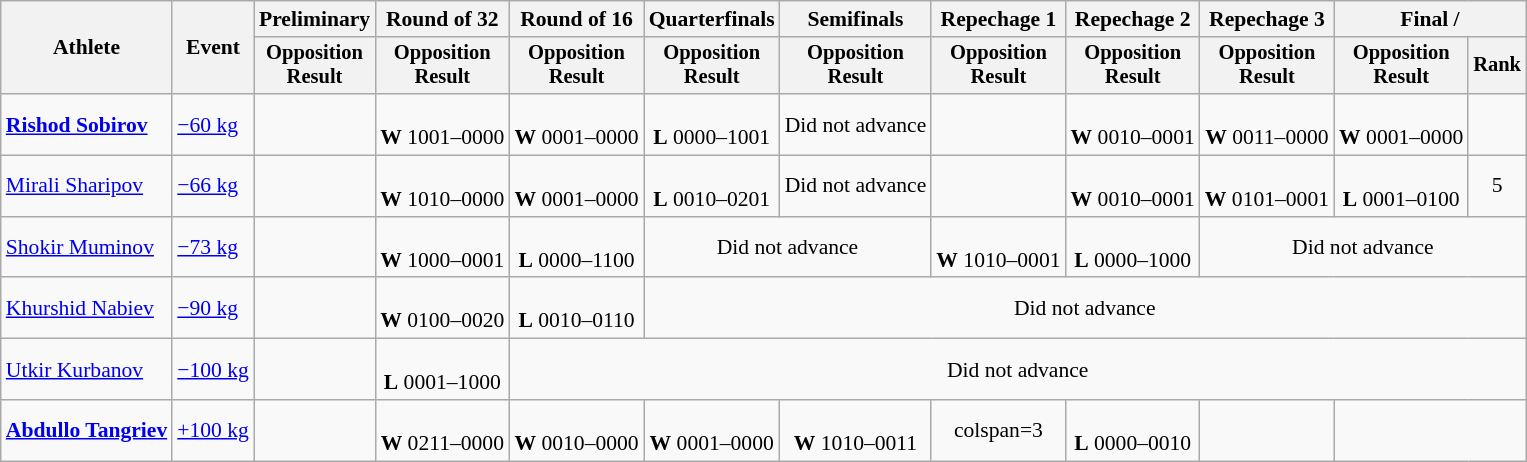<table class="wikitable" style="font-size:90%">
<tr>
<th rowspan="2">Athlete</th>
<th rowspan="2">Event</th>
<th>Preliminary</th>
<th>Round of 32</th>
<th>Round of 16</th>
<th>Quarterfinals</th>
<th>Semifinals</th>
<th>Repechage 1</th>
<th>Repechage 2</th>
<th>Repechage 3</th>
<th colspan=2>Final / </th>
</tr>
<tr style="font-size:95%">
<th>Opposition<br>Result</th>
<th>Opposition<br>Result</th>
<th>Opposition<br>Result</th>
<th>Opposition<br>Result</th>
<th>Opposition<br>Result</th>
<th>Opposition<br>Result</th>
<th>Opposition<br>Result</th>
<th>Opposition<br>Result</th>
<th>Opposition<br>Result</th>
<th>Rank</th>
</tr>
<tr align=center>
<td align=left><strong><a href='#'>Rishod Sobirov</a></strong></td>
<td align=left><a href='#'>−60 kg</a></td>
<td></td>
<td> <br> <strong>W</strong> 1001–0000</td>
<td> <br> <strong>W</strong> 0001–0000</td>
<td><br><strong>L</strong> 0000–1001</td>
<td>Did not advance</td>
<td></td>
<td><br><strong>W</strong> 0010–0001</td>
<td><br><strong>W</strong> 0011–0000</td>
<td><br><strong>W</strong> 0001–0000</td>
<td></td>
</tr>
<tr align=center>
<td align=left><a href='#'>Mirali Sharipov</a></td>
<td align=left><a href='#'>−66 kg</a></td>
<td></td>
<td><br><strong>W</strong> 1010–0000</td>
<td><br><strong>W</strong> 0001–0000</td>
<td><br><strong>L</strong> 0010–0201</td>
<td>Did not advance</td>
<td></td>
<td><br><strong>W</strong> 0010–0001</td>
<td><br><strong>W</strong> 0101–0001</td>
<td><br><strong>L</strong> 0001–0100</td>
<td>5</td>
</tr>
<tr align=center>
<td align=left><a href='#'>Shokir Muminov</a></td>
<td align=left><a href='#'>−73 kg</a></td>
<td></td>
<td><br><strong>W</strong> 1000–0001</td>
<td><br><strong>L</strong> 0000–1100</td>
<td colspan=2>Did not advance</td>
<td><br><strong>W</strong> 1010–0001</td>
<td><br><strong>L</strong> 0000–1000</td>
<td colspan=3>Did not advance</td>
</tr>
<tr align=center>
<td align=left><a href='#'>Khurshid Nabiev</a></td>
<td align=left><a href='#'>−90 kg</a></td>
<td></td>
<td><br><strong>W</strong> 0100–0020</td>
<td><br><strong>L</strong> 0010–0110</td>
<td colspan=7>Did not advance</td>
</tr>
<tr align=center>
<td align=left><a href='#'>Utkir Kurbanov</a></td>
<td align=left><a href='#'>−100 kg</a></td>
<td></td>
<td align=center><br><strong>L</strong> 0001–1000</td>
<td colspan=8>Did not advance</td>
</tr>
<tr align=center>
<td align=left><strong><a href='#'>Abdullo Tangriev</a></strong></td>
<td align=left><a href='#'>+100 kg</a></td>
<td></td>
<td><br><strong>W</strong> 0211–0000</td>
<td> <br> <strong>W</strong> 0010–0000</td>
<td><br><strong>W</strong> 0001–0000</td>
<td><br><strong>W</strong> 1010–0011</td>
<td>colspan=3 </td>
<td><br><strong>L</strong> 0000–0010</td>
<td></td>
</tr>
</table>
